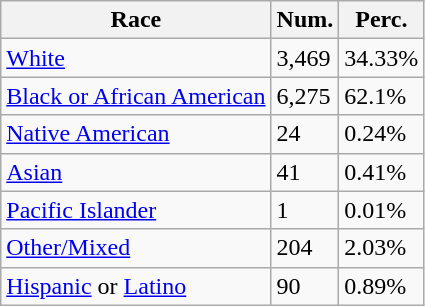<table class="wikitable">
<tr>
<th>Race</th>
<th>Num.</th>
<th>Perc.</th>
</tr>
<tr>
<td><a href='#'>White</a></td>
<td>3,469</td>
<td>34.33%</td>
</tr>
<tr>
<td><a href='#'>Black or African American</a></td>
<td>6,275</td>
<td>62.1%</td>
</tr>
<tr>
<td><a href='#'>Native American</a></td>
<td>24</td>
<td>0.24%</td>
</tr>
<tr>
<td><a href='#'>Asian</a></td>
<td>41</td>
<td>0.41%</td>
</tr>
<tr>
<td><a href='#'>Pacific Islander</a></td>
<td>1</td>
<td>0.01%</td>
</tr>
<tr>
<td><a href='#'>Other/Mixed</a></td>
<td>204</td>
<td>2.03%</td>
</tr>
<tr>
<td><a href='#'>Hispanic</a> or <a href='#'>Latino</a></td>
<td>90</td>
<td>0.89%</td>
</tr>
</table>
